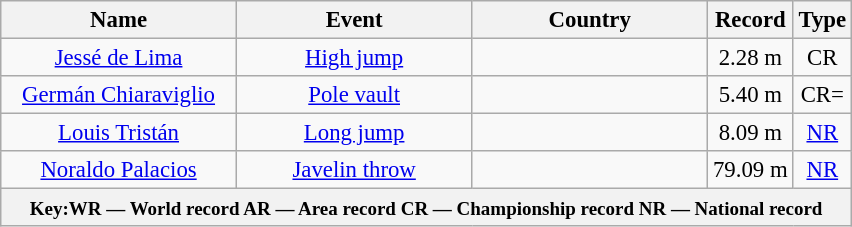<table class="wikitable" style="text-align: center; font-size:95%">
<tr>
<th width="150">Name</th>
<th width="150">Event</th>
<th width="150">Country</th>
<th width="50">Record</th>
<th width="25">Type</th>
</tr>
<tr>
<td><a href='#'>Jessé de Lima</a></td>
<td><a href='#'>High jump</a></td>
<td></td>
<td>2.28 m</td>
<td>CR</td>
</tr>
<tr>
<td><a href='#'>Germán Chiaraviglio</a></td>
<td><a href='#'>Pole vault</a></td>
<td></td>
<td>5.40 m</td>
<td>CR=</td>
</tr>
<tr>
<td><a href='#'>Louis Tristán</a></td>
<td><a href='#'>Long jump</a></td>
<td></td>
<td>8.09 m</td>
<td><a href='#'>NR</a></td>
</tr>
<tr>
<td><a href='#'>Noraldo Palacios</a></td>
<td><a href='#'>Javelin throw</a></td>
<td></td>
<td>79.09 m</td>
<td><a href='#'>NR</a></td>
</tr>
<tr>
<th colspan=5><small>Key:WR — World record  AR — Area record  CR — Championship record  NR — National record</small></th>
</tr>
</table>
